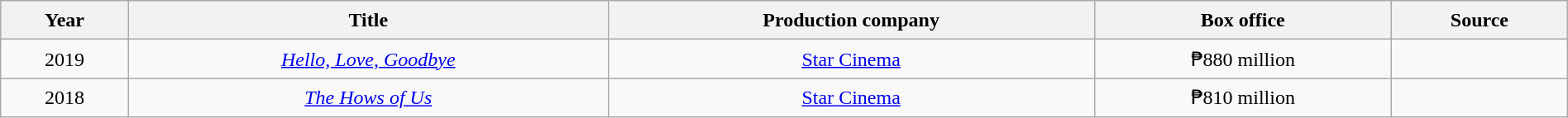<table class="wikitable sortable mw-collapsible" style="text-align:center; line-height:16px; line-height:150%; width:100%">
<tr>
<th>Year</th>
<th>Title</th>
<th>Production company</th>
<th>Box office</th>
<th>Source</th>
</tr>
<tr>
<td>2019</td>
<td><em><a href='#'>Hello, Love, Goodbye</a></em></td>
<td><a href='#'>Star Cinema</a></td>
<td>₱880 million</td>
<td></td>
</tr>
<tr>
<td>2018</td>
<td><em><a href='#'>The Hows of Us</a></em></td>
<td><a href='#'>Star Cinema</a></td>
<td>₱810 million</td>
<td></td>
</tr>
</table>
